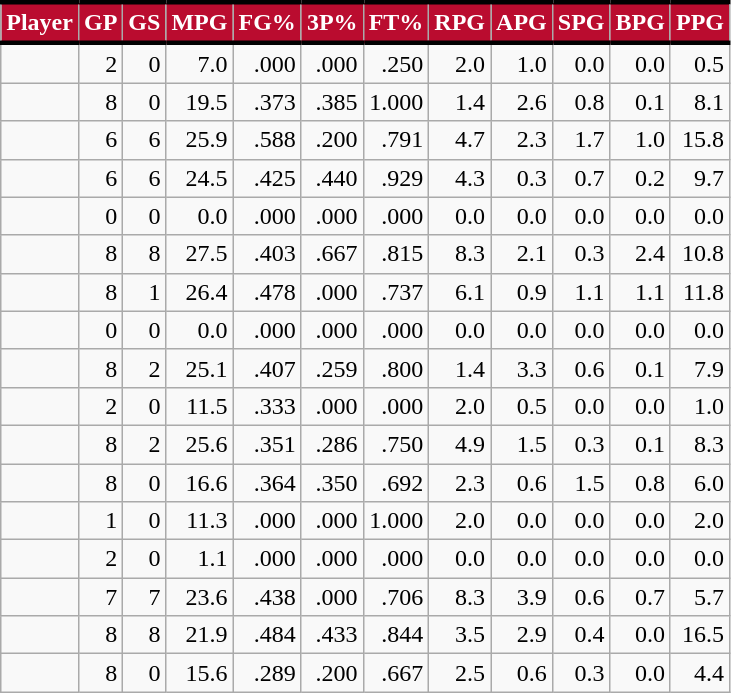<table class="wikitable sortable" style="text-align:right;">
<tr>
<th style="background:#BA0C2F; color:#FFFFFF; border-top:#010101 3px solid; border-bottom:#010101 3px solid;">Player</th>
<th style="background:#BA0C2F; color:#FFFFFF; border-top:#010101 3px solid; border-bottom:#010101 3px solid;">GP</th>
<th style="background:#BA0C2F; color:#FFFFFF; border-top:#010101 3px solid; border-bottom:#010101 3px solid;">GS</th>
<th style="background:#BA0C2F; color:#FFFFFF; border-top:#010101 3px solid; border-bottom:#010101 3px solid;">MPG</th>
<th style="background:#BA0C2F; color:#FFFFFF; border-top:#010101 3px solid; border-bottom:#010101 3px solid;">FG%</th>
<th style="background:#BA0C2F; color:#FFFFFF; border-top:#010101 3px solid; border-bottom:#010101 3px solid;">3P%</th>
<th style="background:#BA0C2F; color:#FFFFFF; border-top:#010101 3px solid; border-bottom:#010101 3px solid;">FT%</th>
<th style="background:#BA0C2F; color:#FFFFFF; border-top:#010101 3px solid; border-bottom:#010101 3px solid;">RPG</th>
<th style="background:#BA0C2F; color:#FFFFFF; border-top:#010101 3px solid; border-bottom:#010101 3px solid;">APG</th>
<th style="background:#BA0C2F; color:#FFFFFF; border-top:#010101 3px solid; border-bottom:#010101 3px solid;">SPG</th>
<th style="background:#BA0C2F; color:#FFFFFF; border-top:#010101 3px solid; border-bottom:#010101 3px solid;">BPG</th>
<th style="background:#BA0C2F; color:#FFFFFF; border-top:#010101 3px solid; border-bottom:#010101 3px solid;">PPG</th>
</tr>
<tr>
<td></td>
<td>2</td>
<td>0</td>
<td>7.0</td>
<td>.000</td>
<td>.000</td>
<td>.250</td>
<td>2.0</td>
<td>1.0</td>
<td>0.0</td>
<td>0.0</td>
<td>0.5</td>
</tr>
<tr>
<td></td>
<td>8</td>
<td>0</td>
<td>19.5</td>
<td>.373</td>
<td>.385</td>
<td>1.000</td>
<td>1.4</td>
<td>2.6</td>
<td>0.8</td>
<td>0.1</td>
<td>8.1</td>
</tr>
<tr>
<td></td>
<td>6</td>
<td>6</td>
<td>25.9</td>
<td>.588</td>
<td>.200</td>
<td>.791</td>
<td>4.7</td>
<td>2.3</td>
<td>1.7</td>
<td>1.0</td>
<td>15.8</td>
</tr>
<tr>
<td></td>
<td>6</td>
<td>6</td>
<td>24.5</td>
<td>.425</td>
<td>.440</td>
<td>.929</td>
<td>4.3</td>
<td>0.3</td>
<td>0.7</td>
<td>0.2</td>
<td>9.7</td>
</tr>
<tr>
<td></td>
<td>0</td>
<td>0</td>
<td>0.0</td>
<td>.000</td>
<td>.000</td>
<td>.000</td>
<td>0.0</td>
<td>0.0</td>
<td>0.0</td>
<td>0.0</td>
<td>0.0</td>
</tr>
<tr>
<td></td>
<td>8</td>
<td>8</td>
<td>27.5</td>
<td>.403</td>
<td>.667</td>
<td>.815</td>
<td>8.3</td>
<td>2.1</td>
<td>0.3</td>
<td>2.4</td>
<td>10.8</td>
</tr>
<tr>
<td></td>
<td>8</td>
<td>1</td>
<td>26.4</td>
<td>.478</td>
<td>.000</td>
<td>.737</td>
<td>6.1</td>
<td>0.9</td>
<td>1.1</td>
<td>1.1</td>
<td>11.8</td>
</tr>
<tr>
<td></td>
<td>0</td>
<td>0</td>
<td>0.0</td>
<td>.000</td>
<td>.000</td>
<td>.000</td>
<td>0.0</td>
<td>0.0</td>
<td>0.0</td>
<td>0.0</td>
<td>0.0</td>
</tr>
<tr>
<td></td>
<td>8</td>
<td>2</td>
<td>25.1</td>
<td>.407</td>
<td>.259</td>
<td>.800</td>
<td>1.4</td>
<td>3.3</td>
<td>0.6</td>
<td>0.1</td>
<td>7.9</td>
</tr>
<tr>
<td></td>
<td>2</td>
<td>0</td>
<td>11.5</td>
<td>.333</td>
<td>.000</td>
<td>.000</td>
<td>2.0</td>
<td>0.5</td>
<td>0.0</td>
<td>0.0</td>
<td>1.0</td>
</tr>
<tr>
<td></td>
<td>8</td>
<td>2</td>
<td>25.6</td>
<td>.351</td>
<td>.286</td>
<td>.750</td>
<td>4.9</td>
<td>1.5</td>
<td>0.3</td>
<td>0.1</td>
<td>8.3</td>
</tr>
<tr>
<td></td>
<td>8</td>
<td>0</td>
<td>16.6</td>
<td>.364</td>
<td>.350</td>
<td>.692</td>
<td>2.3</td>
<td>0.6</td>
<td>1.5</td>
<td>0.8</td>
<td>6.0</td>
</tr>
<tr>
<td></td>
<td>1</td>
<td>0</td>
<td>11.3</td>
<td>.000</td>
<td>.000</td>
<td>1.000</td>
<td>2.0</td>
<td>0.0</td>
<td>0.0</td>
<td>0.0</td>
<td>2.0</td>
</tr>
<tr>
<td></td>
<td>2</td>
<td>0</td>
<td>1.1</td>
<td>.000</td>
<td>.000</td>
<td>.000</td>
<td>0.0</td>
<td>0.0</td>
<td>0.0</td>
<td>0.0</td>
<td>0.0</td>
</tr>
<tr>
<td></td>
<td>7</td>
<td>7</td>
<td>23.6</td>
<td>.438</td>
<td>.000</td>
<td>.706</td>
<td>8.3</td>
<td>3.9</td>
<td>0.6</td>
<td>0.7</td>
<td>5.7</td>
</tr>
<tr>
<td></td>
<td>8</td>
<td>8</td>
<td>21.9</td>
<td>.484</td>
<td>.433</td>
<td>.844</td>
<td>3.5</td>
<td>2.9</td>
<td>0.4</td>
<td>0.0</td>
<td>16.5</td>
</tr>
<tr>
<td></td>
<td>8</td>
<td>0</td>
<td>15.6</td>
<td>.289</td>
<td>.200</td>
<td>.667</td>
<td>2.5</td>
<td>0.6</td>
<td>0.3</td>
<td>0.0</td>
<td>4.4</td>
</tr>
</table>
